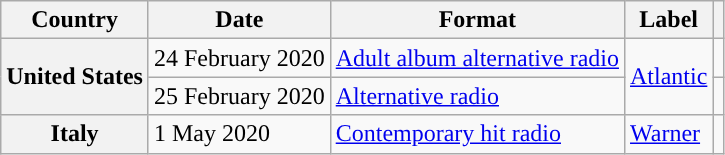<table class="wikitable plainrowheaders">
<tr>
<th scope="col">Country</th>
<th scope="col">Date</th>
<th scope="col">Format</th>
<th scope="col">Label</th>
<th scope="col"></th>
</tr>
<tr>
<th scope="row" rowspan="2">United States</th>
<td>24 February 2020</td>
<td><a href='#'>Adult album alternative radio</a></td>
<td rowspan="2"><a href='#'>Atlantic</a></td>
<td align="center"></td>
</tr>
<tr>
<td>25 February 2020</td>
<td><a href='#'>Alternative radio</a></td>
<td align="center"></td>
</tr>
<tr>
<th scope="row">Italy</th>
<td>1 May 2020</td>
<td><a href='#'>Contemporary hit radio</a></td>
<td><a href='#'>Warner</a></td>
<td align="center"></td>
</tr>
</table>
